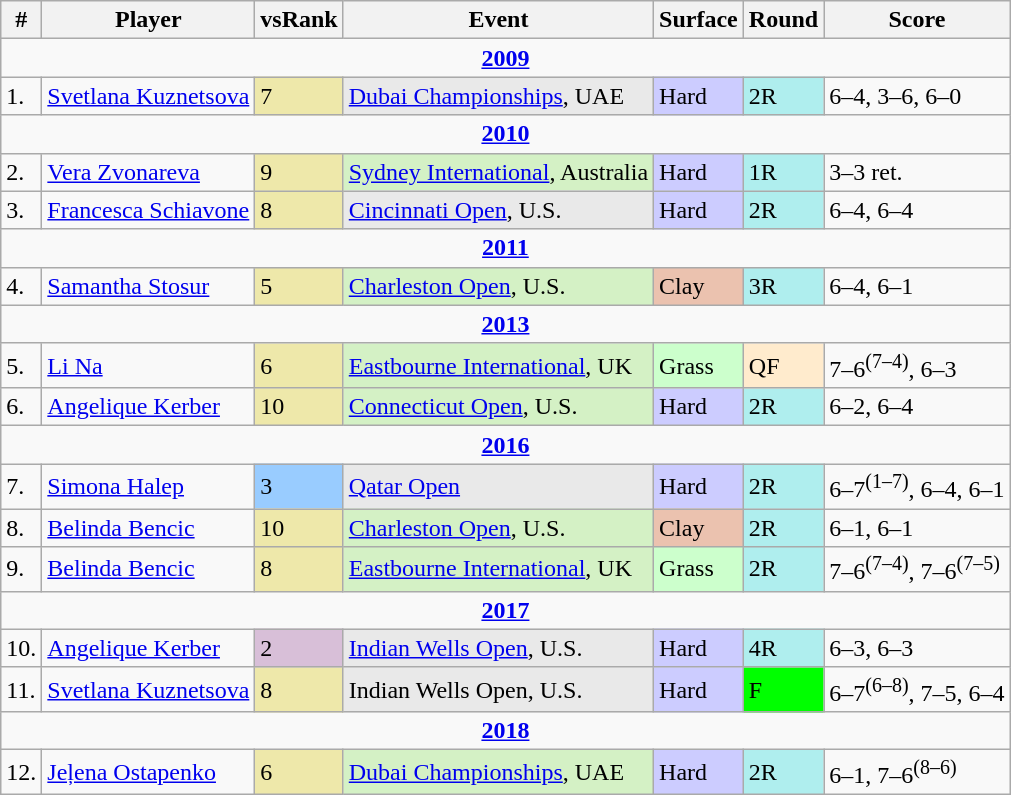<table class="wikitable sortable">
<tr>
<th>#</th>
<th>Player</th>
<th>vsRank</th>
<th>Event</th>
<th>Surface</th>
<th>Round</th>
<th class=unsortable>Score</th>
</tr>
<tr>
<td colspan=7 style=text-align:center><strong><a href='#'>2009</a></strong></td>
</tr>
<tr>
<td>1.</td>
<td> <a href='#'>Svetlana Kuznetsova</a></td>
<td bgcolor=EEE8AA>7</td>
<td bgcolor=e9e9e9><a href='#'>Dubai Championships</a>, UAE</td>
<td bgcolor=CCCCFF>Hard</td>
<td bgcolor=afeeee>2R</td>
<td>6–4, 3–6, 6–0</td>
</tr>
<tr>
<td colspan=7 style=text-align:center><strong><a href='#'>2010</a></strong></td>
</tr>
<tr>
<td>2.</td>
<td> <a href='#'>Vera Zvonareva</a></td>
<td bgcolor=EEE8AA>9</td>
<td bgcolor=d4f1c5><a href='#'>Sydney International</a>, Australia</td>
<td bgcolor=CCCCFF>Hard</td>
<td bgcolor=afeeee>1R</td>
<td>3–3 ret.</td>
</tr>
<tr>
<td>3.</td>
<td> <a href='#'>Francesca Schiavone</a></td>
<td bgcolor=EEE8AA>8</td>
<td bgcolor=e9e9e9><a href='#'>Cincinnati Open</a>, U.S.</td>
<td bgcolor=CCCCFF>Hard</td>
<td bgcolor=afeeee>2R</td>
<td>6–4, 6–4</td>
</tr>
<tr>
<td colspan=7 style=text-align:center><strong><a href='#'>2011</a></strong></td>
</tr>
<tr>
<td>4.</td>
<td> <a href='#'>Samantha Stosur</a></td>
<td bgcolor=EEE8AA>5</td>
<td bgcolor=d4f1c5><a href='#'>Charleston Open</a>, U.S.</td>
<td bgcolor=EBC2AF>Clay</td>
<td bgcolor=afeeee>3R</td>
<td>6–4, 6–1</td>
</tr>
<tr>
<td colspan=7 style=text-align:center><strong><a href='#'>2013</a></strong></td>
</tr>
<tr>
<td>5.</td>
<td> <a href='#'>Li Na</a></td>
<td bgcolor=EEE8AA>6</td>
<td bgcolor=d4f1c5><a href='#'>Eastbourne International</a>, UK</td>
<td bgcolor=CCFFCC>Grass</td>
<td bgcolor=ffebcd>QF</td>
<td>7–6<sup>(7–4)</sup>, 6–3</td>
</tr>
<tr>
<td>6.</td>
<td> <a href='#'>Angelique Kerber</a></td>
<td bgcolor=EEE8AA>10</td>
<td bgcolor=d4f1c5><a href='#'>Connecticut Open</a>, U.S.</td>
<td bgcolor=CCCCFF>Hard</td>
<td bgcolor=afeeee>2R</td>
<td>6–2, 6–4</td>
</tr>
<tr>
<td colspan=7 style=text-align:center><strong><a href='#'>2016</a></strong></td>
</tr>
<tr>
<td>7.</td>
<td> <a href='#'>Simona Halep</a></td>
<td bgcolor=99ccff>3</td>
<td bgcolor=e9e9e9><a href='#'>Qatar Open</a></td>
<td bgcolor=CCCCFF>Hard</td>
<td bgcolor=afeeee>2R</td>
<td>6–7<sup>(1–7)</sup>, 6–4, 6–1</td>
</tr>
<tr>
<td>8.</td>
<td> <a href='#'>Belinda Bencic</a></td>
<td bgcolor=EEE8AA>10</td>
<td bgcolor=d4f1c5><a href='#'>Charleston Open</a>, U.S.</td>
<td bgcolor=EBC2AF>Clay</td>
<td bgcolor=afeeee>2R</td>
<td>6–1, 6–1</td>
</tr>
<tr>
<td>9.</td>
<td> <a href='#'>Belinda Bencic</a></td>
<td bgcolor=EEE8AA>8</td>
<td bgcolor=d4f1c5><a href='#'>Eastbourne International</a>, UK</td>
<td bgcolor=CCFFCC>Grass</td>
<td bgcolor=afeeee>2R</td>
<td>7–6<sup>(7–4)</sup>, 7–6<sup>(7–5)</sup></td>
</tr>
<tr>
<td colspan=7 style=text-align:center><strong><a href='#'>2017</a></strong></td>
</tr>
<tr>
<td>10.</td>
<td> <a href='#'>Angelique Kerber</a></td>
<td bgcolor=thistle>2</td>
<td bgcolor=e9e9e9><a href='#'>Indian Wells Open</a>, U.S.</td>
<td bgcolor=CCCCFF>Hard</td>
<td bgcolor=afeeee>4R</td>
<td>6–3, 6–3</td>
</tr>
<tr>
<td>11.</td>
<td> <a href='#'>Svetlana Kuznetsova</a></td>
<td bgcolor=EEE8AA>8</td>
<td bgcolor=e9e9e9>Indian Wells Open, U.S.</td>
<td bgcolor=CCCCFF>Hard</td>
<td bgcolor=lime>F</td>
<td>6–7<sup>(6–8)</sup>, 7–5, 6–4</td>
</tr>
<tr>
<td colspan=7 style=text-align:center><strong><a href='#'>2018</a></strong></td>
</tr>
<tr>
<td>12.</td>
<td> <a href='#'>Jeļena Ostapenko</a></td>
<td bgcolor=EEE8AA>6</td>
<td bgcolor=d4f1c5><a href='#'>Dubai Championships</a>, UAE</td>
<td bgcolor=CCCCFF>Hard</td>
<td bgcolor=afeeee>2R</td>
<td>6–1, 7–6<sup>(8–6)</sup></td>
</tr>
</table>
